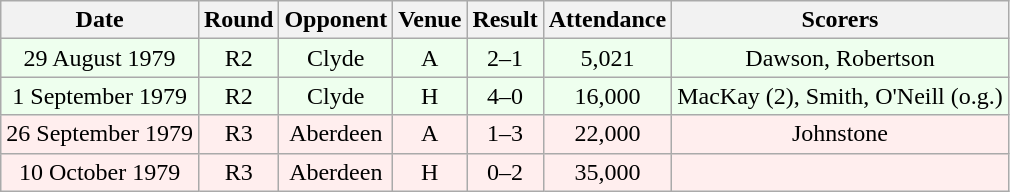<table class="wikitable sortable" style="font-size:100%; text-align:center">
<tr>
<th>Date</th>
<th>Round</th>
<th>Opponent</th>
<th>Venue</th>
<th>Result</th>
<th>Attendance</th>
<th>Scorers</th>
</tr>
<tr bgcolor = "#EEFFEE">
<td>29 August 1979</td>
<td>R2</td>
<td>Clyde</td>
<td>A</td>
<td>2–1</td>
<td>5,021</td>
<td>Dawson, Robertson</td>
</tr>
<tr bgcolor = "#EEFFEE">
<td>1 September 1979</td>
<td>R2</td>
<td>Clyde</td>
<td>H</td>
<td>4–0</td>
<td>16,000</td>
<td>MacKay (2), Smith, O'Neill (o.g.)</td>
</tr>
<tr bgcolor = "#FFEEEE">
<td>26 September 1979</td>
<td>R3</td>
<td>Aberdeen</td>
<td>A</td>
<td>1–3</td>
<td>22,000</td>
<td>Johnstone</td>
</tr>
<tr bgcolor = "#FFEEEE">
<td>10 October 1979</td>
<td>R3</td>
<td>Aberdeen</td>
<td>H</td>
<td>0–2</td>
<td>35,000</td>
<td></td>
</tr>
</table>
